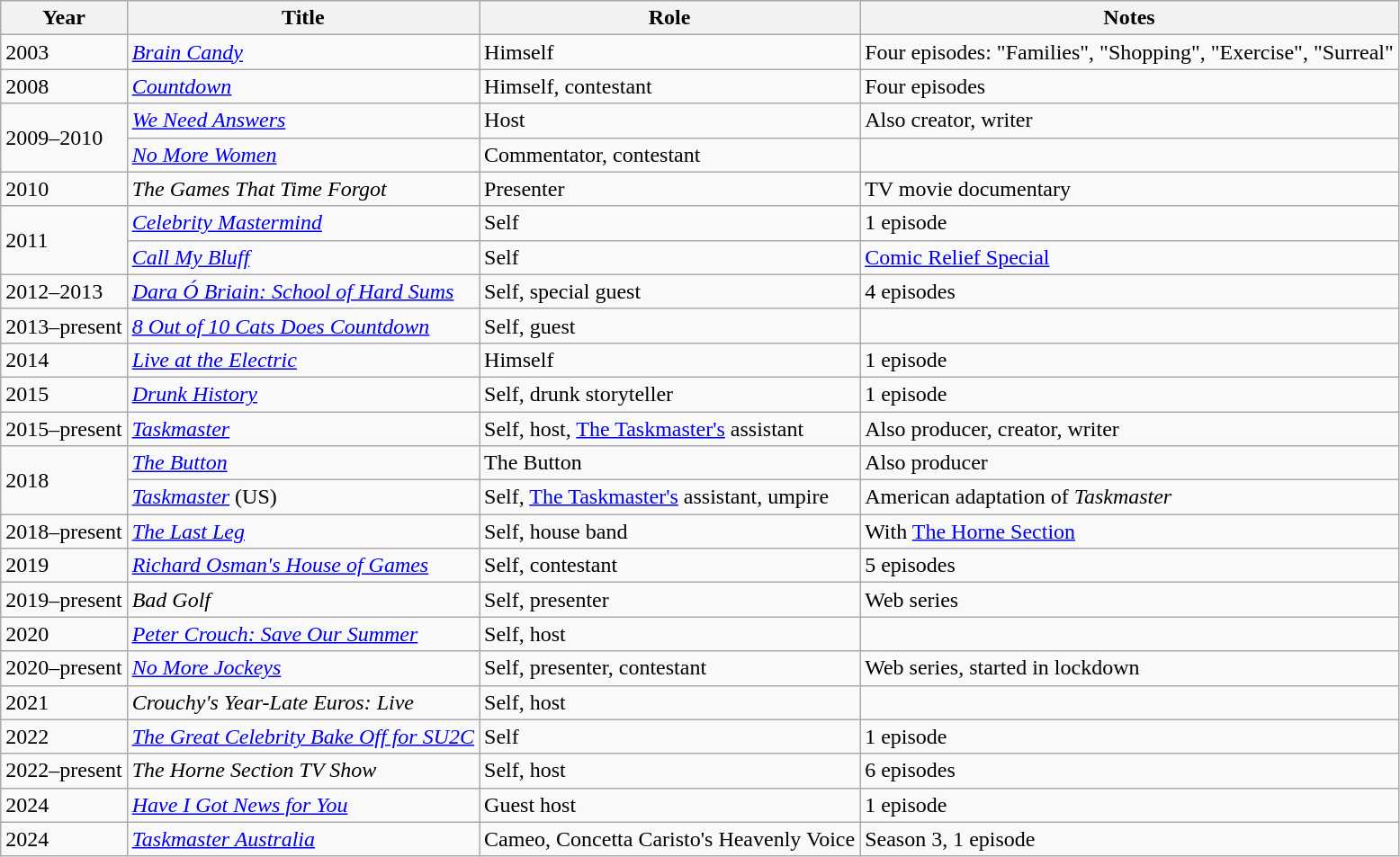<table class="wikitable">
<tr>
<th>Year</th>
<th>Title</th>
<th>Role</th>
<th>Notes</th>
</tr>
<tr>
<td>2003</td>
<td><em><a href='#'>Brain Candy</a></em></td>
<td>Himself</td>
<td>Four episodes: "Families", "Shopping", "Exercise", "Surreal"</td>
</tr>
<tr>
<td>2008</td>
<td><em><a href='#'>Countdown</a></em></td>
<td>Himself, contestant</td>
<td>Four episodes</td>
</tr>
<tr>
<td rowspan="2">2009–2010</td>
<td><em><a href='#'>We Need Answers</a></em></td>
<td>Host</td>
<td>Also creator, writer</td>
</tr>
<tr>
<td><em><a href='#'>No More Women</a></em></td>
<td>Commentator, contestant</td>
<td></td>
</tr>
<tr>
<td>2010</td>
<td><em>The Games That Time Forgot</em></td>
<td>Presenter</td>
<td>TV movie documentary</td>
</tr>
<tr>
<td rowspan="2">2011</td>
<td><em><a href='#'>Celebrity Mastermind</a></em></td>
<td>Self</td>
<td>1 episode</td>
</tr>
<tr>
<td><em><a href='#'>Call My Bluff</a></em></td>
<td>Self</td>
<td><a href='#'>Comic Relief Special</a></td>
</tr>
<tr>
<td>2012–2013</td>
<td><em><a href='#'>Dara Ó Briain: School of Hard Sums</a></em></td>
<td>Self, special guest</td>
<td>4 episodes</td>
</tr>
<tr>
<td>2013–present</td>
<td><em><a href='#'>8 Out of 10 Cats Does Countdown</a></em></td>
<td>Self, guest</td>
<td></td>
</tr>
<tr>
<td>2014</td>
<td><em><a href='#'>Live at the Electric</a></em></td>
<td>Himself</td>
<td>1 episode</td>
</tr>
<tr>
<td>2015</td>
<td><em><a href='#'>Drunk History</a></em></td>
<td>Self, drunk storyteller</td>
<td>1 episode</td>
</tr>
<tr>
<td>2015–present</td>
<td><em><a href='#'>Taskmaster</a></em></td>
<td>Self, host, <a href='#'>The Taskmaster's</a> assistant</td>
<td>Also producer, creator, writer</td>
</tr>
<tr>
<td rowspan="2">2018</td>
<td><em><a href='#'>The Button</a></em></td>
<td>The Button</td>
<td>Also producer</td>
</tr>
<tr>
<td><em><a href='#'>Taskmaster</a></em> (US)</td>
<td>Self, <a href='#'>The Taskmaster's</a> assistant, umpire</td>
<td>American adaptation of <em>Taskmaster</em></td>
</tr>
<tr>
<td>2018–present</td>
<td><em><a href='#'>The Last Leg</a></em></td>
<td>Self, house band</td>
<td>With <a href='#'>The Horne Section</a></td>
</tr>
<tr>
<td>2019</td>
<td><em><a href='#'>Richard Osman's House of Games</a></em></td>
<td>Self, contestant</td>
<td>5 episodes</td>
</tr>
<tr>
<td>2019–present</td>
<td><em>Bad Golf</em></td>
<td>Self, presenter</td>
<td>Web series</td>
</tr>
<tr>
<td>2020</td>
<td><em><a href='#'>Peter Crouch: Save Our Summer</a></em></td>
<td>Self, host</td>
<td></td>
</tr>
<tr>
<td>2020–present</td>
<td><em><a href='#'>No More Jockeys</a></em></td>
<td>Self, presenter, contestant</td>
<td>Web series, started in lockdown</td>
</tr>
<tr>
<td>2021</td>
<td><em>Crouchy's Year-Late Euros: Live</em></td>
<td>Self, host</td>
<td></td>
</tr>
<tr>
<td>2022</td>
<td><a href='#'><em>The Great Celebrity Bake Off for SU2C</em></a></td>
<td>Self</td>
<td>1 episode</td>
</tr>
<tr>
<td>2022–present</td>
<td><em>The Horne Section TV Show</em></td>
<td>Self, host</td>
<td>6 episodes</td>
</tr>
<tr>
<td>2024</td>
<td><em><a href='#'>Have I Got News for You</a></em></td>
<td>Guest host</td>
<td>1 episode</td>
</tr>
<tr>
<td>2024</td>
<td><em><a href='#'>Taskmaster Australia</a></em></td>
<td>Cameo, Concetta Caristo's Heavenly Voice</td>
<td>Season 3, 1 episode</td>
</tr>
</table>
